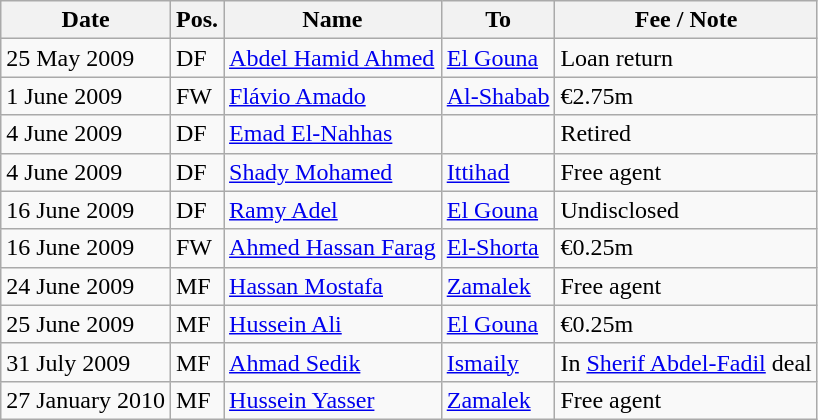<table class="wikitable">
<tr>
<th>Date</th>
<th>Pos.</th>
<th>Name</th>
<th>To</th>
<th>Fee / Note</th>
</tr>
<tr>
<td>25 May 2009</td>
<td>DF</td>
<td> <a href='#'>Abdel Hamid Ahmed</a></td>
<td> <a href='#'>El Gouna</a></td>
<td>Loan return</td>
</tr>
<tr>
<td>1 June 2009</td>
<td>FW</td>
<td> <a href='#'>Flávio Amado</a></td>
<td>  <a href='#'>Al-Shabab</a></td>
<td>€2.75m</td>
</tr>
<tr>
<td>4 June 2009</td>
<td>DF</td>
<td> <a href='#'>Emad El-Nahhas</a></td>
<td></td>
<td>Retired</td>
</tr>
<tr>
<td>4 June 2009</td>
<td>DF</td>
<td> <a href='#'>Shady Mohamed</a></td>
<td> <a href='#'>Ittihad</a></td>
<td>Free agent</td>
</tr>
<tr>
<td>16 June 2009</td>
<td>DF</td>
<td> <a href='#'>Ramy Adel</a></td>
<td> <a href='#'>El Gouna</a></td>
<td>Undisclosed</td>
</tr>
<tr>
<td>16 June 2009</td>
<td>FW</td>
<td> <a href='#'>Ahmed Hassan Farag</a></td>
<td> <a href='#'>El-Shorta</a></td>
<td>€0.25m</td>
</tr>
<tr>
<td>24 June 2009</td>
<td>MF</td>
<td> <a href='#'>Hassan Mostafa</a></td>
<td> <a href='#'>Zamalek</a></td>
<td>Free agent</td>
</tr>
<tr>
<td>25 June 2009</td>
<td>MF</td>
<td> <a href='#'>Hussein Ali</a></td>
<td> <a href='#'>El Gouna</a></td>
<td>€0.25m</td>
</tr>
<tr>
<td>31 July 2009</td>
<td>MF</td>
<td> <a href='#'>Ahmad Sedik</a></td>
<td> <a href='#'>Ismaily</a></td>
<td>In <a href='#'>Sherif Abdel-Fadil</a> deal</td>
</tr>
<tr>
<td>27 January 2010</td>
<td>MF</td>
<td> <a href='#'>Hussein Yasser</a></td>
<td> <a href='#'>Zamalek</a></td>
<td>Free agent</td>
</tr>
</table>
